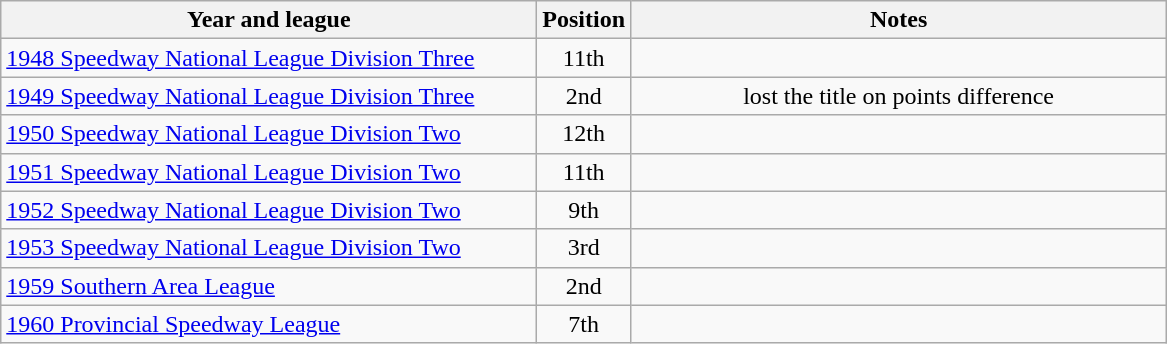<table class="wikitable">
<tr>
<th width=350>Year and league</th>
<th width=50>Position</th>
<th width=350>Notes</th>
</tr>
<tr align=center>
<td align="left"><a href='#'>1948 Speedway National League Division Three</a></td>
<td>11th</td>
<td></td>
</tr>
<tr align=center>
<td align="left"><a href='#'>1949 Speedway National League Division Three</a></td>
<td>2nd</td>
<td>lost the title on points difference</td>
</tr>
<tr align=center>
<td align="left"><a href='#'>1950 Speedway National League Division Two</a></td>
<td>12th</td>
<td></td>
</tr>
<tr align=center>
<td align="left"><a href='#'>1951 Speedway National League Division Two</a></td>
<td>11th</td>
<td></td>
</tr>
<tr align=center>
<td align="left"><a href='#'>1952 Speedway National League Division Two</a></td>
<td>9th</td>
<td></td>
</tr>
<tr align=center>
<td align="left"><a href='#'>1953 Speedway National League Division Two</a></td>
<td>3rd</td>
<td></td>
</tr>
<tr align=center>
<td align="left"><a href='#'>1959 Southern Area League</a></td>
<td>2nd</td>
<td></td>
</tr>
<tr align=center>
<td align="left"><a href='#'>1960 Provincial Speedway League</a></td>
<td>7th</td>
<td></td>
</tr>
</table>
